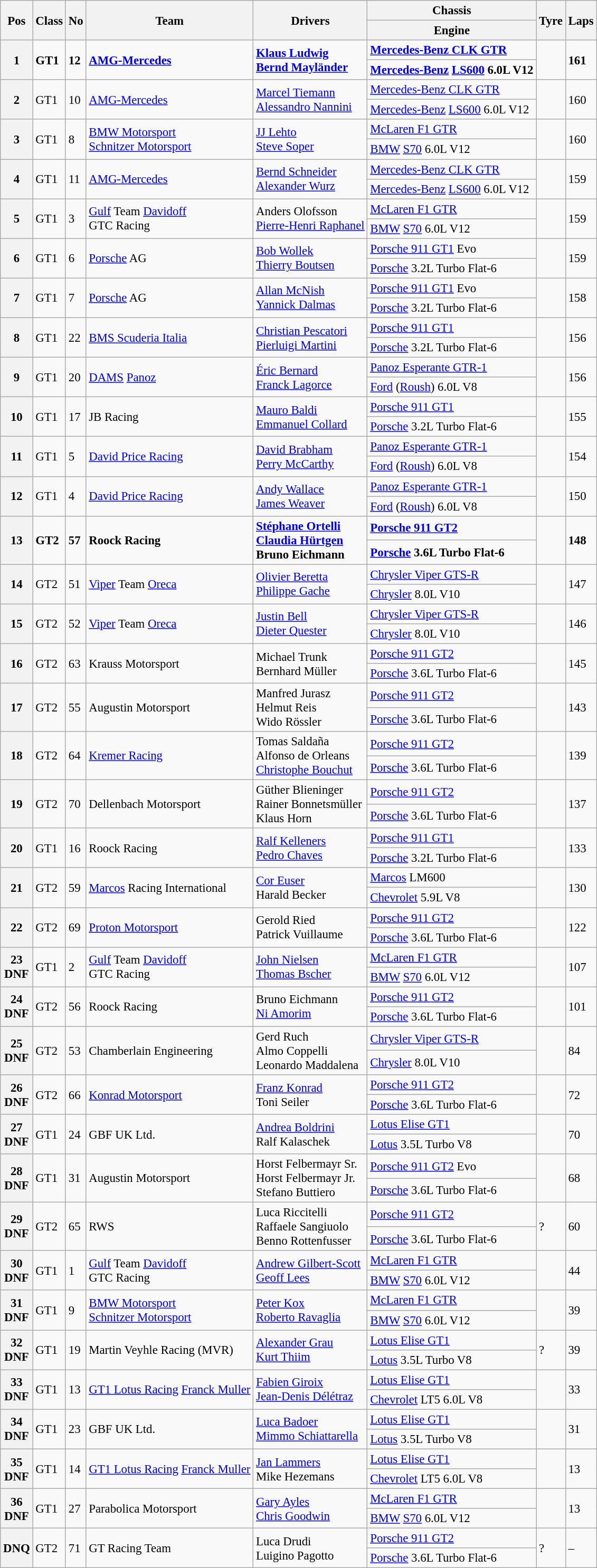<table class="wikitable" style="font-size: 95%;">
<tr>
<th rowspan=2>Pos</th>
<th rowspan=2>Class</th>
<th rowspan=2>No</th>
<th rowspan=2>Team</th>
<th rowspan=2>Drivers</th>
<th>Chassis</th>
<th rowspan=2>Tyre</th>
<th rowspan=2>Laps</th>
</tr>
<tr>
<th>Engine</th>
</tr>
<tr style="font-weight:bold">
<th rowspan=2>1</th>
<td rowspan=2>GT1</td>
<td rowspan=2>12</td>
<td rowspan=2> <a href='#'>AMG-Mercedes</a></td>
<td rowspan=2> <a href='#'>Klaus Ludwig</a><br> <a href='#'>Bernd Mayländer</a></td>
<td><a href='#'>Mercedes-Benz CLK GTR</a></td>
<td rowspan=2></td>
<td rowspan=2>161</td>
</tr>
<tr style="font-weight:bold">
<td><a href='#'>Mercedes-Benz</a> <a href='#'>LS600</a> 6.0L V12</td>
</tr>
<tr>
<th rowspan=2>2</th>
<td rowspan=2>GT1</td>
<td rowspan=2>10</td>
<td rowspan=2> <a href='#'>AMG-Mercedes</a></td>
<td rowspan=2> <a href='#'>Marcel Tiemann</a><br> <a href='#'>Alessandro Nannini</a></td>
<td><a href='#'>Mercedes-Benz CLK GTR</a></td>
<td rowspan=2></td>
<td rowspan=2>160</td>
</tr>
<tr>
<td><a href='#'>Mercedes-Benz</a> <a href='#'>LS600</a> 6.0L V12</td>
</tr>
<tr>
<th rowspan=2>3</th>
<td rowspan=2>GT1</td>
<td rowspan=2>8</td>
<td rowspan=2> <a href='#'>BMW Motorsport</a><br> <a href='#'>Schnitzer Motorsport</a></td>
<td rowspan=2> <a href='#'>JJ Lehto</a><br> <a href='#'>Steve Soper</a></td>
<td><a href='#'>McLaren F1 GTR</a></td>
<td rowspan=2></td>
<td rowspan=2>160</td>
</tr>
<tr>
<td><a href='#'>BMW</a> <a href='#'>S70</a> 6.0L V12</td>
</tr>
<tr>
<th rowspan=2>4</th>
<td rowspan=2>GT1</td>
<td rowspan=2>11</td>
<td rowspan=2> <a href='#'>AMG-Mercedes</a></td>
<td rowspan=2> <a href='#'>Bernd Schneider</a><br> <a href='#'>Alexander Wurz</a></td>
<td><a href='#'>Mercedes-Benz CLK GTR</a></td>
<td rowspan=2></td>
<td rowspan=2>159</td>
</tr>
<tr>
<td><a href='#'>Mercedes-Benz</a> <a href='#'>LS600</a> 6.0L V12</td>
</tr>
<tr>
<th rowspan=2>5</th>
<td rowspan=2>GT1</td>
<td rowspan=2>3</td>
<td rowspan=2> <a href='#'>Gulf</a> Team <a href='#'>Davidoff</a><br> GTC Racing</td>
<td rowspan=2> Anders Olofsson<br> <a href='#'>Pierre-Henri Raphanel</a></td>
<td><a href='#'>McLaren F1 GTR</a></td>
<td rowspan=2></td>
<td rowspan=2>159</td>
</tr>
<tr>
<td><a href='#'>BMW</a> <a href='#'>S70</a> 6.0L V12</td>
</tr>
<tr>
<th rowspan=2>6</th>
<td rowspan=2>GT1</td>
<td rowspan=2>6</td>
<td rowspan=2> <a href='#'>Porsche</a> AG</td>
<td rowspan=2> <a href='#'>Bob Wollek</a><br> <a href='#'>Thierry Boutsen</a></td>
<td><a href='#'>Porsche 911 GT1</a> Evo</td>
<td rowspan=2></td>
<td rowspan=2>159</td>
</tr>
<tr>
<td><a href='#'>Porsche</a> 3.2L Turbo Flat-6</td>
</tr>
<tr>
<th rowspan=2>7</th>
<td rowspan=2>GT1</td>
<td rowspan=2>7</td>
<td rowspan=2> <a href='#'>Porsche</a> AG</td>
<td rowspan=2> <a href='#'>Allan McNish</a><br> <a href='#'>Yannick Dalmas</a></td>
<td><a href='#'>Porsche 911 GT1</a> Evo</td>
<td rowspan=2></td>
<td rowspan=2>158</td>
</tr>
<tr>
<td><a href='#'>Porsche</a> 3.2L Turbo Flat-6</td>
</tr>
<tr>
<th rowspan=2>8</th>
<td rowspan=2>GT1</td>
<td rowspan=2>22</td>
<td rowspan=2> <a href='#'>BMS Scuderia Italia</a></td>
<td rowspan=2> <a href='#'>Christian Pescatori</a><br> <a href='#'>Pierluigi Martini</a></td>
<td><a href='#'>Porsche 911 GT1</a></td>
<td rowspan=2></td>
<td rowspan=2>156</td>
</tr>
<tr>
<td><a href='#'>Porsche</a> 3.2L Turbo Flat-6</td>
</tr>
<tr>
<th rowspan=2>9</th>
<td rowspan=2>GT1</td>
<td rowspan=2>20</td>
<td rowspan=2> <a href='#'>DAMS</a> <a href='#'>Panoz</a></td>
<td rowspan=2> <a href='#'>Éric Bernard</a><br> <a href='#'>Franck Lagorce</a></td>
<td><a href='#'>Panoz Esperante GTR-1</a></td>
<td rowspan=2></td>
<td rowspan=2>156</td>
</tr>
<tr>
<td><a href='#'>Ford</a> (<a href='#'>Roush</a>) 6.0L V8</td>
</tr>
<tr>
<th rowspan=2>10</th>
<td rowspan=2>GT1</td>
<td rowspan=2>17</td>
<td rowspan=2> JB Racing</td>
<td rowspan=2> <a href='#'>Mauro Baldi</a><br> <a href='#'>Emmanuel Collard</a></td>
<td><a href='#'>Porsche 911 GT1</a></td>
<td rowspan=2></td>
<td rowspan=2>155</td>
</tr>
<tr>
<td><a href='#'>Porsche</a> 3.2L Turbo Flat-6</td>
</tr>
<tr>
<th rowspan=2>11</th>
<td rowspan=2>GT1</td>
<td rowspan=2>5</td>
<td rowspan=2> <a href='#'>David Price Racing</a></td>
<td rowspan=2> <a href='#'>David Brabham</a><br> <a href='#'>Perry McCarthy</a></td>
<td><a href='#'>Panoz Esperante GTR-1</a></td>
<td rowspan=2></td>
<td rowspan=2>154</td>
</tr>
<tr>
<td><a href='#'>Ford</a> (<a href='#'>Roush</a>) 6.0L V8</td>
</tr>
<tr>
<th rowspan=2>12</th>
<td rowspan=2>GT1</td>
<td rowspan=2>4</td>
<td rowspan=2> <a href='#'>David Price Racing</a></td>
<td rowspan=2> <a href='#'>Andy Wallace</a><br> <a href='#'>James Weaver</a></td>
<td><a href='#'>Panoz Esperante GTR-1</a></td>
<td rowspan=2></td>
<td rowspan=2>150</td>
</tr>
<tr>
<td><a href='#'>Ford</a> (<a href='#'>Roush</a>) 6.0L V8</td>
</tr>
<tr style="font-weight:bold">
<th rowspan=2>13</th>
<td rowspan=2>GT2</td>
<td rowspan=2>57</td>
<td rowspan=2> Roock Racing</td>
<td rowspan=2> <a href='#'>Stéphane Ortelli</a><br> <a href='#'>Claudia Hürtgen</a><br> Bruno Eichmann</td>
<td><a href='#'>Porsche 911 GT2</a></td>
<td rowspan=2></td>
<td rowspan=2>148</td>
</tr>
<tr style="font-weight:bold">
<td><a href='#'>Porsche</a> 3.6L Turbo Flat-6</td>
</tr>
<tr>
<th rowspan=2>14</th>
<td rowspan=2>GT2</td>
<td rowspan=2>51</td>
<td rowspan=2> <a href='#'>Viper</a> Team <a href='#'>Oreca</a></td>
<td rowspan=2> <a href='#'>Olivier Beretta</a><br> <a href='#'>Philippe Gache</a></td>
<td><a href='#'>Chrysler Viper GTS-R</a></td>
<td rowspan=2></td>
<td rowspan=2>147</td>
</tr>
<tr>
<td><a href='#'>Chrysler</a> 8.0L V10</td>
</tr>
<tr>
<th rowspan=2>15</th>
<td rowspan=2>GT2</td>
<td rowspan=2>52</td>
<td rowspan=2> <a href='#'>Viper</a> Team <a href='#'>Oreca</a></td>
<td rowspan=2> <a href='#'>Justin Bell</a><br> <a href='#'>Dieter Quester</a></td>
<td><a href='#'>Chrysler Viper GTS-R</a></td>
<td rowspan=2></td>
<td rowspan=2>146</td>
</tr>
<tr>
<td><a href='#'>Chrysler</a> 8.0L V10</td>
</tr>
<tr>
<th rowspan=2>16</th>
<td rowspan=2>GT2</td>
<td rowspan=2>63</td>
<td rowspan=2> Krauss Motorsport</td>
<td rowspan=2> Michael Trunk<br> Bernhard Müller</td>
<td><a href='#'>Porsche 911 GT2</a></td>
<td rowspan=2></td>
<td rowspan=2>145</td>
</tr>
<tr>
<td><a href='#'>Porsche</a> 3.6L Turbo Flat-6</td>
</tr>
<tr>
<th rowspan=2>17</th>
<td rowspan=2>GT2</td>
<td rowspan=2>55</td>
<td rowspan=2> Augustin Motorsport</td>
<td rowspan=2> Manfred Jurasz<br> Helmut Reis<br> Wido Rössler</td>
<td><a href='#'>Porsche 911 GT2</a></td>
<td rowspan=2></td>
<td rowspan=2>143</td>
</tr>
<tr>
<td><a href='#'>Porsche</a> 3.6L Turbo Flat-6</td>
</tr>
<tr>
<th rowspan=2>18</th>
<td rowspan=2>GT2</td>
<td rowspan=2>64</td>
<td rowspan=2> <a href='#'>Kremer Racing</a></td>
<td rowspan=2> Tomas Saldaña<br> Alfonso de Orleans<br> <a href='#'>Christophe Bouchut</a></td>
<td><a href='#'>Porsche 911 GT2</a></td>
<td rowspan=2></td>
<td rowspan=2>139</td>
</tr>
<tr>
<td><a href='#'>Porsche</a> 3.6L Turbo Flat-6</td>
</tr>
<tr>
<th rowspan=2>19</th>
<td rowspan=2>GT2</td>
<td rowspan=2>70</td>
<td rowspan=2> Dellenbach Motorsport</td>
<td rowspan=2> Güther Blieninger<br> Rainer Bonnetsmüller<br> Klaus Horn</td>
<td><a href='#'>Porsche 911 GT2</a></td>
<td rowspan=2></td>
<td rowspan=2>137</td>
</tr>
<tr>
<td><a href='#'>Porsche</a> 3.6L Turbo Flat-6</td>
</tr>
<tr>
<th rowspan=2>20</th>
<td rowspan=2>GT1</td>
<td rowspan=2>16</td>
<td rowspan=2> Roock Racing</td>
<td rowspan=2> <a href='#'>Ralf Kelleners</a><br> <a href='#'>Pedro Chaves</a></td>
<td><a href='#'>Porsche 911 GT1</a></td>
<td rowspan=2></td>
<td rowspan=2>133</td>
</tr>
<tr>
<td><a href='#'>Porsche</a> 3.2L Turbo Flat-6</td>
</tr>
<tr>
<th rowspan=2>21</th>
<td rowspan=2>GT2</td>
<td rowspan=2>59</td>
<td rowspan=2> <a href='#'>Marcos</a> Racing International</td>
<td rowspan=2> <a href='#'>Cor Euser</a><br> Harald Becker</td>
<td><a href='#'>Marcos</a> LM600</td>
<td rowspan=2></td>
<td rowspan=2>130</td>
</tr>
<tr>
<td><a href='#'>Chevrolet</a> 5.9L V8</td>
</tr>
<tr>
<th rowspan=2>22</th>
<td rowspan=2>GT2</td>
<td rowspan=2>69</td>
<td rowspan=2> <a href='#'>Proton Motorsport</a></td>
<td rowspan=2> Gerold Ried<br> Patrick Vuillaume</td>
<td><a href='#'>Porsche 911 GT2</a></td>
<td rowspan=2></td>
<td rowspan=2>122</td>
</tr>
<tr>
<td><a href='#'>Porsche</a> 3.6L Turbo Flat-6</td>
</tr>
<tr>
<th rowspan=2>23<br>DNF</th>
<td rowspan=2>GT1</td>
<td rowspan=2>2</td>
<td rowspan=2> <a href='#'>Gulf</a> Team <a href='#'>Davidoff</a><br> GTC Racing</td>
<td rowspan=2> <a href='#'>John Nielsen</a><br> <a href='#'>Thomas Bscher</a></td>
<td><a href='#'>McLaren F1 GTR</a></td>
<td rowspan=2></td>
<td rowspan=2>107</td>
</tr>
<tr>
<td><a href='#'>BMW</a> <a href='#'>S70</a> 6.0L V12</td>
</tr>
<tr>
<th rowspan=2>24<br>DNF</th>
<td rowspan=2>GT2</td>
<td rowspan=2>56</td>
<td rowspan=2> Roock Racing</td>
<td rowspan=2> Bruno Eichmann<br> <a href='#'>Ni Amorim</a></td>
<td><a href='#'>Porsche 911 GT2</a></td>
<td rowspan=2></td>
<td rowspan=2>101</td>
</tr>
<tr>
<td><a href='#'>Porsche</a> 3.6L Turbo Flat-6</td>
</tr>
<tr>
<th rowspan=2>25<br>DNF</th>
<td rowspan=2>GT2</td>
<td rowspan=2>53</td>
<td rowspan=2> Chamberlain Engineering</td>
<td rowspan=2> Gerd Ruch<br> Almo Coppelli<br> Leonardo Maddalena</td>
<td><a href='#'>Chrysler Viper GTS-R</a></td>
<td rowspan=2></td>
<td rowspan=2>84</td>
</tr>
<tr>
<td><a href='#'>Chrysler</a> 8.0L V10</td>
</tr>
<tr>
<th rowspan=2>26<br>DNF</th>
<td rowspan=2>GT2</td>
<td rowspan=2>66</td>
<td rowspan=2> <a href='#'>Konrad Motorsport</a></td>
<td rowspan=2> <a href='#'>Franz Konrad</a><br> Toni Seiler</td>
<td><a href='#'>Porsche 911 GT2</a></td>
<td rowspan=2></td>
<td rowspan=2>72</td>
</tr>
<tr>
<td><a href='#'>Porsche</a> 3.6L Turbo Flat-6</td>
</tr>
<tr>
<th rowspan=2>27<br>DNF</th>
<td rowspan=2>GT1</td>
<td rowspan=2>24</td>
<td rowspan=2> GBF UK Ltd.</td>
<td rowspan=2> <a href='#'>Andrea Boldrini</a><br> Ralf Kalaschek</td>
<td><a href='#'>Lotus Elise GT1</a></td>
<td rowspan=2></td>
<td rowspan=2>70</td>
</tr>
<tr>
<td><a href='#'>Lotus</a> 3.5L Turbo V8</td>
</tr>
<tr>
<th rowspan=2>28<br>DNF</th>
<td rowspan=2>GT1</td>
<td rowspan=2>31</td>
<td rowspan=2> Augustin Motorsport</td>
<td rowspan=2> Horst Felbermayr Sr.<br> Horst Felbermayr Jr.<br> Stefano Buttiero</td>
<td><a href='#'>Porsche 911 GT2</a> Evo</td>
<td rowspan=2></td>
<td rowspan=2>68</td>
</tr>
<tr>
<td><a href='#'>Porsche</a> 3.6L Turbo Flat-6</td>
</tr>
<tr>
<th rowspan=2>29<br>DNF</th>
<td rowspan=2>GT2</td>
<td rowspan=2>65</td>
<td rowspan=2> RWS</td>
<td rowspan=2> Luca Riccitelli<br> Raffaele Sangiuolo<br> Benno Rottenfusser</td>
<td><a href='#'>Porsche 911 GT2</a></td>
<td rowspan=2>?</td>
<td rowspan=2>60</td>
</tr>
<tr>
<td><a href='#'>Porsche</a> 3.6L Turbo Flat-6</td>
</tr>
<tr>
<th rowspan=2>30<br>DNF</th>
<td rowspan=2>GT1</td>
<td rowspan=2>1</td>
<td rowspan=2> <a href='#'>Gulf</a> Team <a href='#'>Davidoff</a><br> GTC Racing</td>
<td rowspan=2> <a href='#'>Andrew Gilbert-Scott</a><br> <a href='#'>Geoff Lees</a></td>
<td><a href='#'>McLaren F1 GTR</a></td>
<td rowspan=2></td>
<td rowspan=2>44</td>
</tr>
<tr>
<td><a href='#'>BMW</a> <a href='#'>S70</a> 6.0L V12</td>
</tr>
<tr>
<th rowspan=2>31<br>DNF</th>
<td rowspan=2>GT1</td>
<td rowspan=2>9</td>
<td rowspan=2> <a href='#'>BMW Motorsport</a><br> <a href='#'>Schnitzer Motorsport</a></td>
<td rowspan=2> <a href='#'>Peter Kox</a><br> <a href='#'>Roberto Ravaglia</a></td>
<td><a href='#'>McLaren F1 GTR</a></td>
<td rowspan=2></td>
<td rowspan=2>39</td>
</tr>
<tr>
<td><a href='#'>BMW</a> <a href='#'>S70</a> 6.0L V12</td>
</tr>
<tr>
<th rowspan=2>32<br>DNF</th>
<td rowspan=2>GT1</td>
<td rowspan=2>19</td>
<td rowspan=2> Martin Veyhle Racing (MVR)</td>
<td rowspan=2> <a href='#'>Alexander Grau</a><br> <a href='#'>Kurt Thiim</a></td>
<td><a href='#'>Lotus Elise GT1</a></td>
<td rowspan=2>?</td>
<td rowspan=2>39</td>
</tr>
<tr>
<td><a href='#'>Lotus</a> 3.5L Turbo V8</td>
</tr>
<tr>
<th rowspan=2>33<br>DNF</th>
<td rowspan=2>GT1</td>
<td rowspan=2>13</td>
<td rowspan=2> <a href='#'>GT1 Lotus Racing</a> <a href='#'>Franck Muller</a></td>
<td rowspan=2> <a href='#'>Fabien Giroix</a><br> <a href='#'>Jean-Denis Délétraz</a></td>
<td><a href='#'>Lotus Elise GT1</a></td>
<td rowspan=2></td>
<td rowspan=2>33</td>
</tr>
<tr>
<td><a href='#'>Chevrolet</a> LT5 6.0L V8</td>
</tr>
<tr>
<th rowspan=2>34<br>DNF</th>
<td rowspan=2>GT1</td>
<td rowspan=2>23</td>
<td rowspan=2> GBF UK Ltd.</td>
<td rowspan=2> <a href='#'>Luca Badoer</a><br> <a href='#'>Mimmo Schiattarella</a></td>
<td><a href='#'>Lotus Elise GT1</a></td>
<td rowspan=2></td>
<td rowspan=2>31</td>
</tr>
<tr>
<td><a href='#'>Lotus</a> 3.5L Turbo V8</td>
</tr>
<tr>
<th rowspan=2>35<br>DNF</th>
<td rowspan=2>GT1</td>
<td rowspan=2>14</td>
<td rowspan=2> <a href='#'>GT1 Lotus Racing</a> <a href='#'>Franck Muller</a></td>
<td rowspan=2> <a href='#'>Jan Lammers</a><br> Mike Hezemans</td>
<td><a href='#'>Lotus Elise GT1</a></td>
<td rowspan=2></td>
<td rowspan=2>13</td>
</tr>
<tr>
<td><a href='#'>Chevrolet</a> LT5 6.0L V8</td>
</tr>
<tr>
<th rowspan=2>36<br>DNF</th>
<td rowspan=2>GT1</td>
<td rowspan=2>27</td>
<td rowspan=2> Parabolica Motorsport</td>
<td rowspan=2> <a href='#'>Gary Ayles</a><br> <a href='#'>Chris Goodwin</a></td>
<td><a href='#'>McLaren F1 GTR</a></td>
<td rowspan=2></td>
<td rowspan=2>13</td>
</tr>
<tr>
<td><a href='#'>BMW</a> <a href='#'>S70</a> 6.0L V12</td>
</tr>
<tr>
<th rowspan=2>DNQ</th>
<td rowspan=2>GT2</td>
<td rowspan=2>71</td>
<td rowspan=2> GT Racing Team</td>
<td rowspan=2> Luca Drudi<br> Luigino Pagotto</td>
<td><a href='#'>Porsche 911 GT2</a></td>
<td rowspan=2>?</td>
<td rowspan=2>–</td>
</tr>
<tr>
<td><a href='#'>Porsche</a> 3.6L Turbo Flat-6</td>
</tr>
</table>
